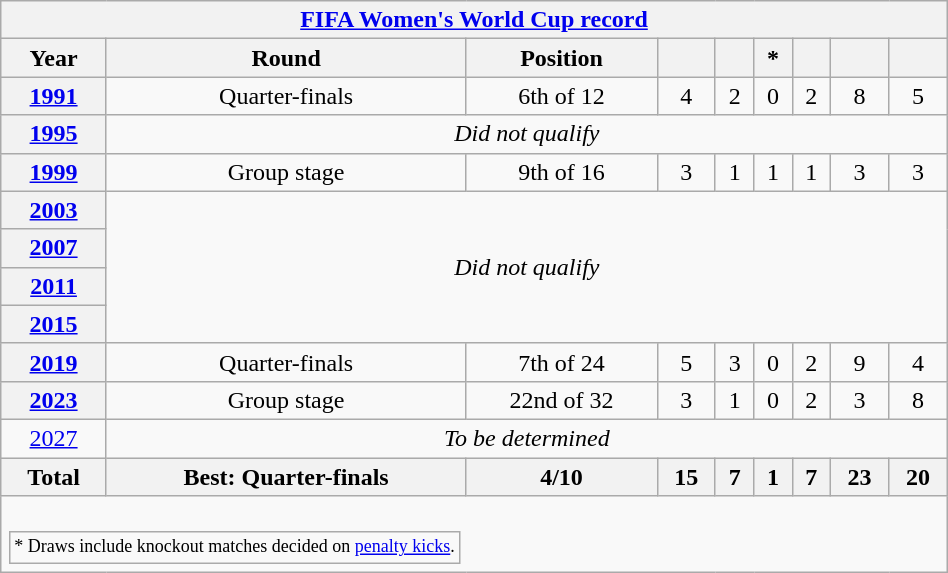<table class="wikitable" style="text-align: center; width:50%;">
<tr>
<th colspan="9"><a href='#'>FIFA Women's World Cup record</a></th>
</tr>
<tr>
<th>Year</th>
<th>Round</th>
<th>Position</th>
<th></th>
<th></th>
<th>*</th>
<th></th>
<th></th>
<th></th>
</tr>
<tr>
<th> <a href='#'>1991</a></th>
<td>Quarter-finals</td>
<td>6th of 12</td>
<td>4</td>
<td>2</td>
<td>0</td>
<td>2</td>
<td>8</td>
<td>5</td>
</tr>
<tr>
<th> <a href='#'>1995</a></th>
<td colspan="8"><em>Did not qualify</em></td>
</tr>
<tr>
<th> <a href='#'>1999</a></th>
<td>Group stage</td>
<td>9th of 16</td>
<td>3</td>
<td>1</td>
<td>1</td>
<td>1</td>
<td>3</td>
<td>3</td>
</tr>
<tr>
<th> <a href='#'>2003</a></th>
<td colspan="8" rowspan="4"><em>Did not qualify</em></td>
</tr>
<tr>
<th> <a href='#'>2007</a></th>
</tr>
<tr>
<th> <a href='#'>2011</a></th>
</tr>
<tr>
<th> <a href='#'>2015</a></th>
</tr>
<tr>
<th> <a href='#'>2019</a></th>
<td>Quarter-finals</td>
<td>7th of 24</td>
<td>5</td>
<td>3</td>
<td>0</td>
<td>2</td>
<td>9</td>
<td>4</td>
</tr>
<tr>
<th>  <a href='#'>2023</a></th>
<td>Group stage</td>
<td>22nd of 32</td>
<td>3</td>
<td>1</td>
<td>0</td>
<td>2</td>
<td>3</td>
<td>8</td>
</tr>
<tr>
<td> <a href='#'>2027</a></td>
<td colspan="8"><em>To be determined</em></td>
</tr>
<tr>
<th>Total</th>
<th>Best: Quarter-finals</th>
<th>4/10</th>
<th>15</th>
<th>7</th>
<th>1</th>
<th>7</th>
<th>23</th>
<th>20</th>
</tr>
<tr>
<td colspan="9"><br><table>
<tr>
<td style="font-size:12px">* Draws include knockout matches decided on <a href='#'>penalty kicks</a>.</td>
</tr>
</table>
</td>
</tr>
</table>
